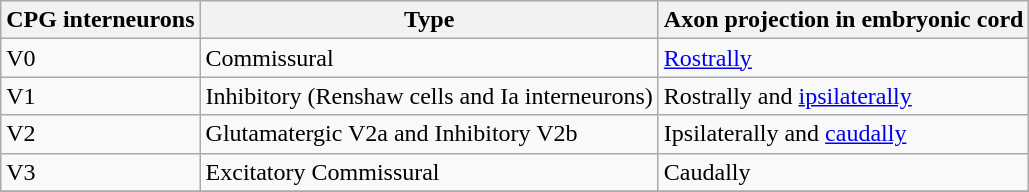<table class="wikitable">
<tr>
<th>CPG interneurons</th>
<th>Type</th>
<th>Axon projection in embryonic cord</th>
</tr>
<tr>
<td>V0</td>
<td>Commissural</td>
<td><a href='#'>Rostrally</a></td>
</tr>
<tr>
<td>V1</td>
<td>Inhibitory (Renshaw cells and Ia interneurons)</td>
<td>Rostrally and <a href='#'>ipsilaterally</a></td>
</tr>
<tr>
<td>V2</td>
<td>Glutamatergic V2a and Inhibitory V2b</td>
<td>Ipsilaterally and <a href='#'>caudally</a></td>
</tr>
<tr>
<td>V3</td>
<td>Excitatory Commissural</td>
<td>Caudally</td>
</tr>
<tr>
</tr>
</table>
